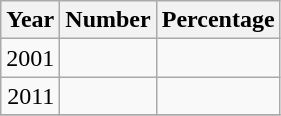<table class="wikitable sortable"  style="text-align: right;">
<tr>
<th>Year</th>
<th>Number</th>
<th>Percentage</th>
</tr>
<tr>
<td>2001</td>
<td></td>
<td></td>
</tr>
<tr>
<td>2011</td>
<td></td>
<td></td>
</tr>
<tr>
</tr>
</table>
